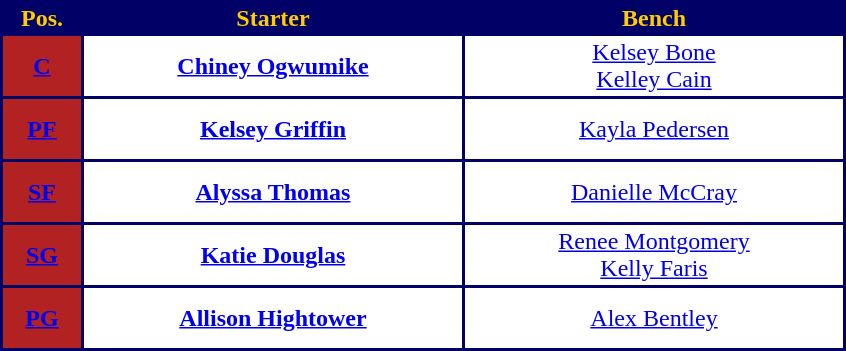<table style="text-align:center; background:#006; color:#fc0;">
<tr>
<th width="50">Pos.</th>
<th style="width:250px;">Starter</th>
<th style="width:250px;">Bench</th>
</tr>
<tr style="height:40px; background:white; color:#fc0;">
<th style="background:#B22222"><a href='#'><span>C</span></a></th>
<td><strong><a href='#'>Chiney Ogwumike</a></strong></td>
<td><a href='#'>Kelsey Bone</a> <br> <a href='#'>Kelley Cain</a></td>
</tr>
<tr style="height:40px; background:white; color:#fc0;">
<th style="background:#B22222"><a href='#'><span>PF</span></a></th>
<td><strong><a href='#'>Kelsey Griffin</a></strong></td>
<td><a href='#'>Kayla Pedersen</a></td>
</tr>
<tr style="height:40px; background:white; color:#fc0;">
<th style="background:#B22222"><a href='#'><span>SF</span></a></th>
<td><strong><a href='#'>Alyssa Thomas</a></strong></td>
<td><a href='#'>Danielle McCray</a></td>
</tr>
<tr style="height:40px; background:white; color:#fc0;">
<th style="background:#B22222"><a href='#'><span>SG</span></a></th>
<td><strong><a href='#'>Katie Douglas</a></strong></td>
<td><a href='#'>Renee Montgomery</a> <br> <a href='#'>Kelly Faris</a></td>
</tr>
<tr style="height:40px; background:white; color:#fc0;">
<th style="background:#B22222"><a href='#'><span>PG</span></a></th>
<td><strong><a href='#'>Allison Hightower</a></strong></td>
<td><a href='#'>Alex Bentley</a></td>
</tr>
</table>
